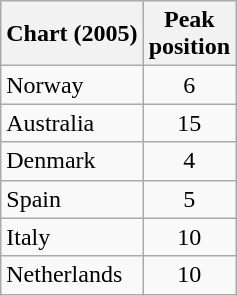<table class="wikitable">
<tr>
<th>Chart (2005)</th>
<th>Peak<br>position</th>
</tr>
<tr>
<td>Norway</td>
<td align="center">6</td>
</tr>
<tr>
<td>Australia</td>
<td align="center">15</td>
</tr>
<tr>
<td>Denmark</td>
<td align="center">4</td>
</tr>
<tr>
<td>Spain</td>
<td align="center">5</td>
</tr>
<tr>
<td>Italy</td>
<td align="center">10</td>
</tr>
<tr>
<td>Netherlands</td>
<td align="center">10</td>
</tr>
</table>
